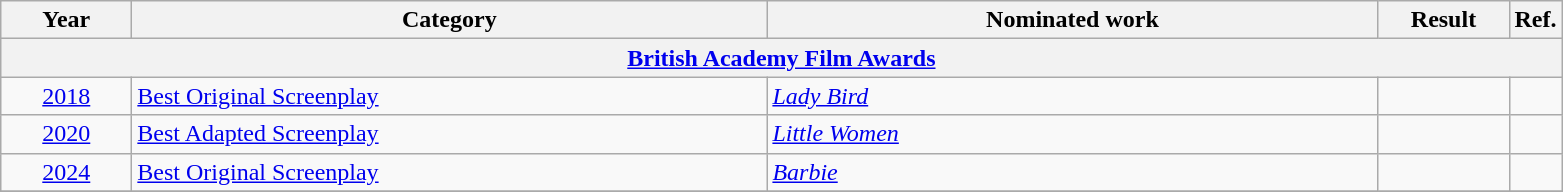<table class=wikitable>
<tr>
<th scope="col" style="width:5em;">Year</th>
<th scope="col" style="width:26em;">Category</th>
<th scope="col" style="width:25em;">Nominated work</th>
<th scope="col" style="width:5em;">Result</th>
<th>Ref.</th>
</tr>
<tr>
<th colspan=5><a href='#'>British Academy Film Awards</a></th>
</tr>
<tr>
<td style="text-align:center;"><a href='#'>2018</a></td>
<td><a href='#'>Best Original Screenplay</a></td>
<td><em><a href='#'>Lady Bird</a></em></td>
<td></td>
<td style="text-align:center;"></td>
</tr>
<tr>
<td style="text-align:center;"><a href='#'>2020</a></td>
<td><a href='#'>Best Adapted Screenplay</a></td>
<td><em><a href='#'>Little Women</a></em></td>
<td></td>
<td style="text-align:center;"></td>
</tr>
<tr>
<td style="text-align:center;"><a href='#'>2024</a></td>
<td><a href='#'>Best Original Screenplay</a></td>
<td><em><a href='#'>Barbie</a></em></td>
<td></td>
<td align="center"></td>
</tr>
<tr>
</tr>
</table>
